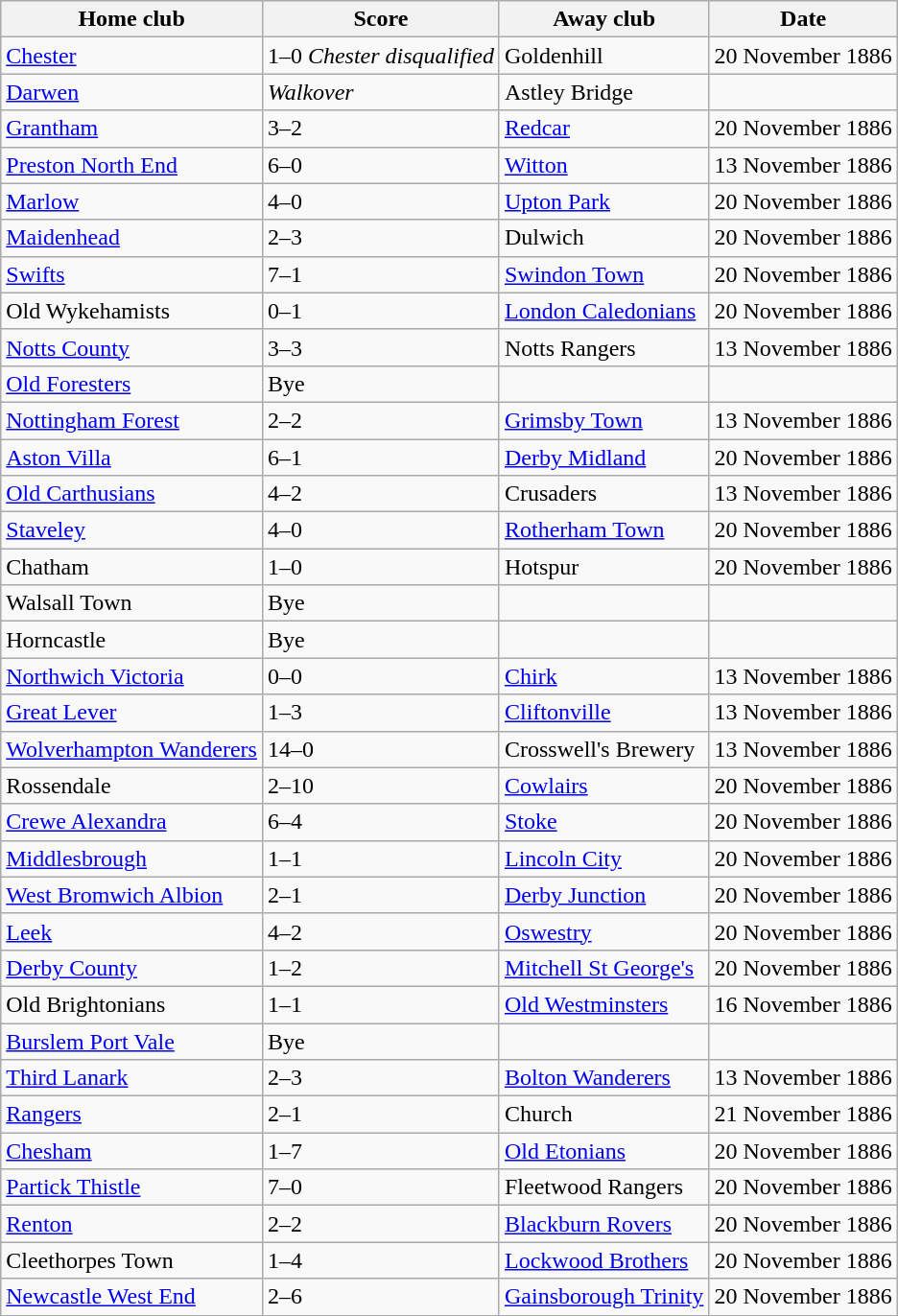<table class="wikitable">
<tr>
<th>Home club</th>
<th>Score</th>
<th>Away club</th>
<th>Date</th>
</tr>
<tr>
<td><a href='#'>Chester</a></td>
<td>1–0 <em>Chester disqualified</em></td>
<td>Goldenhill</td>
<td>20 November 1886</td>
</tr>
<tr>
<td><a href='#'>Darwen</a></td>
<td><em>Walkover</em></td>
<td>Astley Bridge</td>
<td></td>
</tr>
<tr>
<td><a href='#'>Grantham</a></td>
<td>3–2</td>
<td><a href='#'>Redcar</a></td>
<td>20 November 1886</td>
</tr>
<tr>
<td><a href='#'>Preston North End</a></td>
<td>6–0</td>
<td><a href='#'>Witton</a></td>
<td>13 November 1886</td>
</tr>
<tr>
<td><a href='#'>Marlow</a></td>
<td>4–0</td>
<td><a href='#'>Upton Park</a></td>
<td>20 November 1886</td>
</tr>
<tr>
<td><a href='#'>Maidenhead</a></td>
<td>2–3</td>
<td>Dulwich</td>
<td>20 November 1886</td>
</tr>
<tr>
<td><a href='#'>Swifts</a></td>
<td>7–1</td>
<td><a href='#'>Swindon Town</a></td>
<td>20 November 1886</td>
</tr>
<tr>
<td>Old Wykehamists</td>
<td>0–1</td>
<td><a href='#'>London Caledonians</a></td>
<td>20 November 1886</td>
</tr>
<tr>
<td><a href='#'>Notts County</a></td>
<td>3–3</td>
<td>Notts Rangers</td>
<td>13 November 1886</td>
</tr>
<tr>
<td><a href='#'>Old Foresters</a></td>
<td>Bye</td>
<td></td>
<td></td>
</tr>
<tr>
<td><a href='#'>Nottingham Forest</a></td>
<td>2–2</td>
<td><a href='#'>Grimsby Town</a></td>
<td>13 November 1886</td>
</tr>
<tr>
<td><a href='#'>Aston Villa</a></td>
<td>6–1</td>
<td><a href='#'>Derby Midland</a></td>
<td>20 November 1886</td>
</tr>
<tr>
<td><a href='#'>Old Carthusians</a></td>
<td>4–2</td>
<td>Crusaders</td>
<td>13 November 1886</td>
</tr>
<tr>
<td><a href='#'>Staveley</a></td>
<td>4–0</td>
<td><a href='#'>Rotherham Town</a></td>
<td>20 November 1886</td>
</tr>
<tr>
<td>Chatham</td>
<td>1–0</td>
<td>Hotspur</td>
<td>20 November 1886</td>
</tr>
<tr>
<td>Walsall Town</td>
<td>Bye</td>
<td></td>
<td></td>
</tr>
<tr>
<td>Horncastle</td>
<td>Bye</td>
<td></td>
<td></td>
</tr>
<tr>
<td><a href='#'>Northwich Victoria</a></td>
<td>0–0</td>
<td><a href='#'>Chirk</a> </td>
<td>13 November 1886</td>
</tr>
<tr>
<td><a href='#'>Great Lever</a></td>
<td>1–3</td>
<td><a href='#'>Cliftonville</a> </td>
<td>13 November 1886</td>
</tr>
<tr>
<td><a href='#'>Wolverhampton Wanderers</a></td>
<td>14–0</td>
<td>Crosswell's Brewery</td>
<td>13 November 1886</td>
</tr>
<tr>
<td>Rossendale</td>
<td>2–10</td>
<td><a href='#'>Cowlairs</a> </td>
<td>20 November 1886</td>
</tr>
<tr>
<td><a href='#'>Crewe Alexandra</a></td>
<td>6–4</td>
<td><a href='#'>Stoke</a></td>
<td>20 November 1886</td>
</tr>
<tr>
<td><a href='#'>Middlesbrough</a></td>
<td>1–1</td>
<td><a href='#'>Lincoln City</a></td>
<td>20 November 1886</td>
</tr>
<tr>
<td><a href='#'>West Bromwich Albion</a></td>
<td>2–1</td>
<td><a href='#'>Derby Junction</a></td>
<td>20 November 1886</td>
</tr>
<tr>
<td><a href='#'>Leek</a></td>
<td>4–2</td>
<td><a href='#'>Oswestry</a></td>
<td>20 November 1886</td>
</tr>
<tr>
<td><a href='#'>Derby County</a></td>
<td>1–2</td>
<td><a href='#'>Mitchell St George's</a></td>
<td>20 November 1886</td>
</tr>
<tr>
<td>Old Brightonians</td>
<td>1–1</td>
<td><a href='#'>Old Westminsters</a></td>
<td>16 November 1886</td>
</tr>
<tr>
<td><a href='#'>Burslem Port Vale</a></td>
<td>Bye</td>
<td></td>
<td></td>
</tr>
<tr>
<td><a href='#'>Third Lanark</a> </td>
<td>2–3</td>
<td><a href='#'>Bolton Wanderers</a></td>
<td>13 November 1886</td>
</tr>
<tr>
<td><a href='#'>Rangers</a> </td>
<td>2–1</td>
<td>Church</td>
<td>21 November 1886</td>
</tr>
<tr>
<td><a href='#'>Chesham</a></td>
<td>1–7</td>
<td><a href='#'>Old Etonians</a></td>
<td>20 November 1886</td>
</tr>
<tr>
<td><a href='#'>Partick Thistle</a> </td>
<td>7–0</td>
<td>Fleetwood Rangers</td>
<td>20 November 1886</td>
</tr>
<tr>
<td><a href='#'>Renton</a> </td>
<td>2–2</td>
<td><a href='#'>Blackburn Rovers</a></td>
<td>20 November 1886</td>
</tr>
<tr>
<td>Cleethorpes Town</td>
<td>1–4</td>
<td><a href='#'>Lockwood Brothers</a></td>
<td>20 November 1886</td>
</tr>
<tr>
<td><a href='#'>Newcastle West End</a></td>
<td>2–6</td>
<td><a href='#'>Gainsborough Trinity</a></td>
<td>20 November 1886</td>
</tr>
</table>
